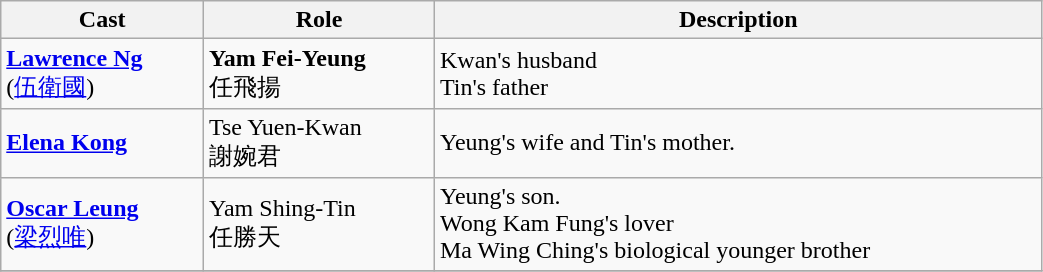<table class="wikitable" width="55%">
<tr>
<th>Cast</th>
<th>Role</th>
<th>Description</th>
</tr>
<tr>
<td><strong><a href='#'>Lawrence Ng</a></strong><br>(<a href='#'>伍衛國</a>)</td>
<td><strong>Yam Fei-Yeung</strong><br>任飛揚</td>
<td>Kwan's husband <br> Tin's father</td>
</tr>
<tr>
<td><strong><a href='#'>Elena Kong</a></strong></td>
<td>Tse Yuen-Kwan<br>謝婉君</td>
<td>Yeung's wife and Tin's mother.</td>
</tr>
<tr>
<td><strong><a href='#'>Oscar Leung</a></strong><br>(<a href='#'>梁烈唯</a>)</td>
<td>Yam Shing-Tin<br>任勝天</td>
<td>Yeung's son. <br> Wong Kam Fung's lover <br> Ma Wing Ching's biological younger brother</td>
</tr>
<tr>
</tr>
</table>
